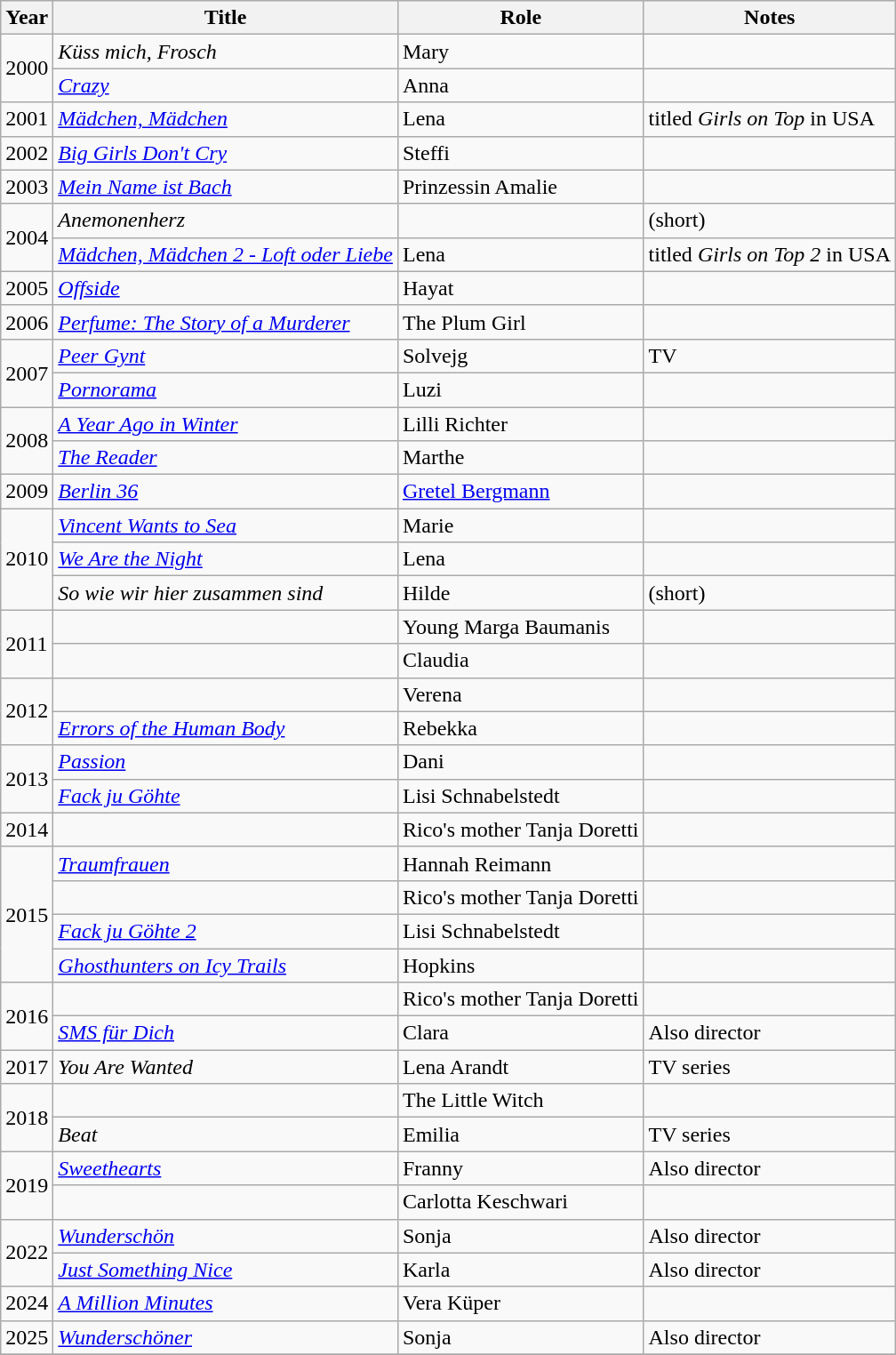<table class="wikitable sortable">
<tr>
<th>Year</th>
<th>Title</th>
<th>Role</th>
<th class="unsortable">Notes</th>
</tr>
<tr>
<td rowspan=2>2000</td>
<td><em>Küss mich, Frosch</em></td>
<td>Mary</td>
<td></td>
</tr>
<tr>
<td><em><a href='#'>Crazy</a></em></td>
<td>Anna</td>
<td></td>
</tr>
<tr>
<td>2001</td>
<td><em><a href='#'>Mädchen, Mädchen</a></em></td>
<td>Lena</td>
<td>titled <em>Girls on Top</em> in USA</td>
</tr>
<tr>
<td>2002</td>
<td><em><a href='#'>Big Girls Don't Cry</a></em></td>
<td>Steffi</td>
<td></td>
</tr>
<tr>
<td>2003</td>
<td><em><a href='#'>Mein Name ist Bach</a></em></td>
<td>Prinzessin Amalie</td>
<td></td>
</tr>
<tr>
<td rowspan=2>2004</td>
<td><em>Anemonenherz</em></td>
<td></td>
<td>(short)</td>
</tr>
<tr>
<td><em><a href='#'>Mädchen, Mädchen 2 - Loft oder Liebe</a></em></td>
<td>Lena</td>
<td>titled <em>Girls on Top 2</em> in USA</td>
</tr>
<tr>
<td>2005</td>
<td><em><a href='#'>Offside</a></em></td>
<td>Hayat</td>
<td></td>
</tr>
<tr>
<td>2006</td>
<td><em><a href='#'>Perfume: The Story of a Murderer</a></em></td>
<td>The Plum Girl</td>
<td></td>
</tr>
<tr>
<td rowspan=2>2007</td>
<td><em><a href='#'>Peer Gynt</a></em></td>
<td>Solvejg</td>
<td>TV</td>
</tr>
<tr>
<td><em><a href='#'>Pornorama</a></em></td>
<td>Luzi</td>
<td></td>
</tr>
<tr>
<td rowspan=2>2008</td>
<td><em><a href='#'>A Year Ago in Winter</a></em></td>
<td>Lilli Richter</td>
<td></td>
</tr>
<tr>
<td><em><a href='#'>The Reader</a></em></td>
<td>Marthe</td>
<td></td>
</tr>
<tr>
<td>2009</td>
<td><em><a href='#'>Berlin 36</a></em></td>
<td><a href='#'>Gretel Bergmann</a></td>
<td></td>
</tr>
<tr>
<td rowspan=3>2010</td>
<td><em><a href='#'>Vincent Wants to Sea</a></em></td>
<td>Marie</td>
<td></td>
</tr>
<tr>
<td><em><a href='#'>We Are the Night</a></em></td>
<td>Lena</td>
<td></td>
</tr>
<tr>
<td><em>So wie wir hier zusammen sind</em></td>
<td>Hilde</td>
<td>(short)</td>
</tr>
<tr>
<td rowspan=2>2011</td>
<td><em></em></td>
<td>Young Marga Baumanis</td>
<td></td>
</tr>
<tr>
<td><em></em></td>
<td>Claudia</td>
<td></td>
</tr>
<tr>
<td rowspan=2>2012</td>
<td><em></em></td>
<td>Verena</td>
<td></td>
</tr>
<tr>
<td><em><a href='#'>Errors of the Human Body</a></em></td>
<td>Rebekka</td>
<td></td>
</tr>
<tr>
<td rowspan=2>2013</td>
<td><em><a href='#'>Passion</a></em></td>
<td>Dani</td>
<td></td>
</tr>
<tr>
<td><em><a href='#'>Fack ju Göhte</a></em></td>
<td>Lisi Schnabelstedt</td>
<td></td>
</tr>
<tr>
<td>2014</td>
<td><em></em></td>
<td>Rico's mother Tanja Doretti</td>
<td></td>
</tr>
<tr>
<td rowspan=4>2015</td>
<td><em><a href='#'>Traumfrauen</a></em></td>
<td>Hannah Reimann</td>
<td></td>
</tr>
<tr>
<td><em></em></td>
<td>Rico's mother Tanja Doretti</td>
<td></td>
</tr>
<tr>
<td><em><a href='#'>Fack ju Göhte 2</a></em></td>
<td>Lisi Schnabelstedt</td>
<td></td>
</tr>
<tr>
<td><em><a href='#'>Ghosthunters on Icy Trails</a></em></td>
<td>Hopkins</td>
<td></td>
</tr>
<tr>
<td rowspan=2>2016</td>
<td><em></em></td>
<td>Rico's mother Tanja Doretti</td>
<td></td>
</tr>
<tr>
<td><em><a href='#'>SMS für Dich</a></em></td>
<td>Clara</td>
<td>Also director</td>
</tr>
<tr>
<td>2017</td>
<td><em>You Are Wanted</em></td>
<td>Lena Arandt</td>
<td>TV series</td>
</tr>
<tr>
<td rowspan=2>2018</td>
<td><em></em></td>
<td>The Little Witch</td>
<td></td>
</tr>
<tr>
<td><em>Beat</em></td>
<td>Emilia</td>
<td>TV series</td>
</tr>
<tr>
<td rowspan=2>2019</td>
<td><em><a href='#'>Sweethearts</a></em></td>
<td>Franny</td>
<td>Also director</td>
</tr>
<tr>
<td><em></em></td>
<td>Carlotta Keschwari</td>
<td></td>
</tr>
<tr>
<td rowspan=2>2022</td>
<td><em><a href='#'>Wunderschön</a></em></td>
<td>Sonja</td>
<td>Also director</td>
</tr>
<tr>
<td><em><a href='#'>Just Something Nice</a></em></td>
<td>Karla</td>
<td>Also director</td>
</tr>
<tr>
<td>2024</td>
<td><em><a href='#'>A Million Minutes</a></em></td>
<td>Vera Küper</td>
<td></td>
</tr>
<tr>
<td>2025</td>
<td><em><a href='#'>Wunderschöner</a></em></td>
<td>Sonja</td>
<td>Also director</td>
</tr>
<tr>
</tr>
</table>
